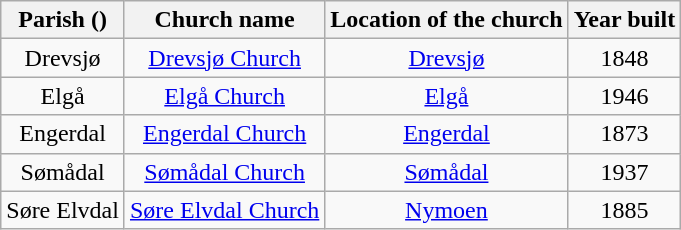<table class="wikitable" style="text-align:center">
<tr>
<th>Parish ()</th>
<th>Church name</th>
<th>Location of the church</th>
<th>Year built</th>
</tr>
<tr>
<td rowspan="1">Drevsjø</td>
<td><a href='#'>Drevsjø Church</a></td>
<td><a href='#'>Drevsjø</a></td>
<td>1848</td>
</tr>
<tr>
<td rowspan="1">Elgå</td>
<td><a href='#'>Elgå Church</a></td>
<td><a href='#'>Elgå</a></td>
<td>1946</td>
</tr>
<tr>
<td rowspan="1">Engerdal</td>
<td><a href='#'>Engerdal Church</a></td>
<td><a href='#'>Engerdal</a></td>
<td>1873</td>
</tr>
<tr>
<td rowspan="1">Sømådal</td>
<td><a href='#'>Sømådal Church</a></td>
<td><a href='#'>Sømådal</a></td>
<td>1937</td>
</tr>
<tr>
<td rowspan="1">Søre Elvdal</td>
<td><a href='#'>Søre Elvdal Church</a></td>
<td><a href='#'>Nymoen</a></td>
<td>1885</td>
</tr>
</table>
